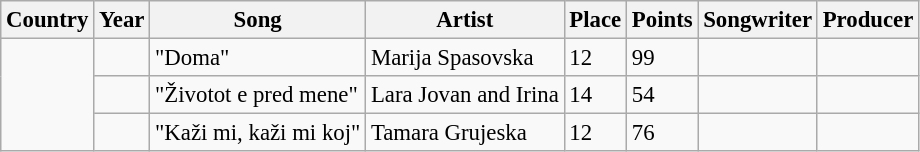<table class="sortable wikitable" align="center" style="font-size: 95%">
<tr>
<th>Country</th>
<th>Year</th>
<th>Song</th>
<th>Artist</th>
<th>Place</th>
<th>Points</th>
<th>Songwriter</th>
<th>Producer</th>
</tr>
<tr>
<td rowspan="3"></td>
<td></td>
<td>"Doma" </td>
<td>Marija Spasovska</td>
<td>12</td>
<td>99</td>
<td></td>
<td></td>
</tr>
<tr>
<td></td>
<td>"Životot e pred mene" </td>
<td>Lara  Jovan and Irina</td>
<td>14</td>
<td>54</td>
<td></td>
<td></td>
</tr>
<tr>
<td></td>
<td>"Kaži mi, kaži mi koj" </td>
<td>Tamara Grujeska</td>
<td>12</td>
<td>76</td>
<td></td>
<td></td>
</tr>
</table>
